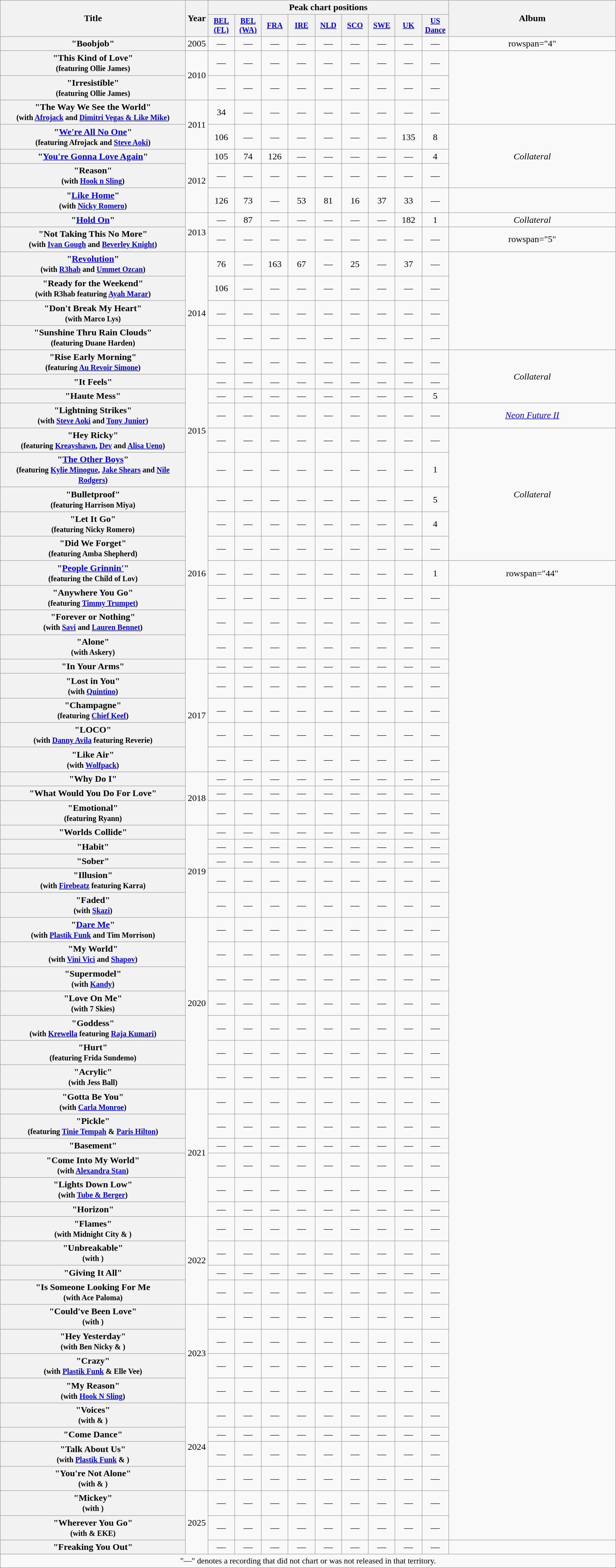<table class="wikitable plainrowheaders" style="text-align:center;" border="1">
<tr>
<th scope="col" rowspan="2" style="width:20em;">Title</th>
<th scope="col" rowspan="2" style="width:1em;">Year</th>
<th scope="col" colspan="9">Peak chart positions</th>
<th scope="col" rowspan="2" style="width:18em;">Album</th>
</tr>
<tr>
<th scope="col" style="width:3em;font-size:85%;"><a href='#'>BEL<br>(FL)</a><br></th>
<th scope="col" style="width:3em;font-size:85%;"><a href='#'>BEL<br>(WA)</a><br></th>
<th scope="col" style="width:3em;font-size:85%;"><a href='#'>FRA</a><br></th>
<th scope="col" style="width:3em;font-size:85%;"><a href='#'>IRE</a><br></th>
<th scope="col" style="width:3em;font-size:85%;"><a href='#'>NLD</a><br></th>
<th scope="col" style="width:3em;font-size:85%;"><a href='#'>SCO</a><br></th>
<th scope="col" style="width:3em;font-size:85%;"><a href='#'>SWE</a><br></th>
<th scope="col" style="width:3em;font-size:85%;"><a href='#'>UK</a><br></th>
<th scope="col" style="width:3em;font-size:85%;"><a href='#'>US<br>Dance</a><br></th>
</tr>
<tr>
<th scope="row">"Boobjob"</th>
<td>2005</td>
<td>—</td>
<td>—</td>
<td>—</td>
<td>—</td>
<td>—</td>
<td>—</td>
<td>—</td>
<td>—</td>
<td>—</td>
<td>rowspan="4" </td>
</tr>
<tr>
<th scope="row">"This Kind of Love"<br><small>(featuring Ollie James)</small></th>
<td rowspan="2">2010</td>
<td>—</td>
<td>—</td>
<td>—</td>
<td>—</td>
<td>—</td>
<td>—</td>
<td>—</td>
<td>—</td>
<td>—</td>
</tr>
<tr>
<th scope="row">"Irresistible"<br><small>(featuring Ollie James)</small></th>
<td>—</td>
<td>—</td>
<td>—</td>
<td>—</td>
<td>—</td>
<td>—</td>
<td>—</td>
<td>—</td>
<td>—</td>
</tr>
<tr>
<th scope="row">"The Way We See the World"<br><small>(with <a href='#'>Afrojack</a> and <a href='#'>Dimitri Vegas & Like Mike</a>)</small></th>
<td rowspan="2">2011</td>
<td>34</td>
<td>—</td>
<td>—</td>
<td>—</td>
<td>—</td>
<td>—</td>
<td>—</td>
<td>—</td>
<td>—</td>
</tr>
<tr>
<th scope="row">"<a href='#'>We're All No One</a>"<br><small>(featuring Afrojack and <a href='#'>Steve Aoki</a>)</small></th>
<td>106</td>
<td>—</td>
<td>—</td>
<td>—</td>
<td>—</td>
<td>—</td>
<td>—</td>
<td>135</td>
<td>8</td>
<td rowspan="3"><em>Collateral</em></td>
</tr>
<tr>
<th scope="row">"<a href='#'>You're Gonna Love Again</a>"</th>
<td rowspan="3">2012</td>
<td>105</td>
<td>74</td>
<td>126</td>
<td>—</td>
<td>—</td>
<td>—</td>
<td>—</td>
<td>—</td>
<td>4</td>
</tr>
<tr>
<th scope="row">"Reason"<br><small>(with <a href='#'>Hook n Sling</a>)</small></th>
<td>—</td>
<td>—</td>
<td>—</td>
<td>—</td>
<td>—</td>
<td>—</td>
<td>—</td>
<td>—</td>
<td>—</td>
</tr>
<tr>
<th scope="row">"<a href='#'>Like Home</a>"<br><small>(with <a href='#'>Nicky Romero</a>)</small></th>
<td>126</td>
<td>73</td>
<td>—</td>
<td>53</td>
<td>81</td>
<td>16</td>
<td>37</td>
<td>33</td>
<td>—</td>
<td></td>
</tr>
<tr>
<th scope="row">"<a href='#'>Hold On</a>"</th>
<td rowspan="2">2013</td>
<td>—</td>
<td>87</td>
<td>—</td>
<td>—</td>
<td>—</td>
<td>—</td>
<td>—</td>
<td>182</td>
<td>1</td>
<td><em>Collateral</em></td>
</tr>
<tr>
<th scope="row">"Not Taking This No More"<br><small>(with <a href='#'>Ivan Gough</a> and <a href='#'>Beverley Knight</a>)</small></th>
<td>—</td>
<td>—</td>
<td>—</td>
<td>—</td>
<td>—</td>
<td>—</td>
<td>—</td>
<td>—</td>
<td>—</td>
<td>rowspan="5" </td>
</tr>
<tr>
<th scope="row">"<a href='#'>Revolution</a>"<br><small>(with <a href='#'>R3hab</a> and <a href='#'>Ummet Ozcan</a>)</small></th>
<td rowspan="5">2014</td>
<td>76</td>
<td>—</td>
<td>163</td>
<td>67</td>
<td>—</td>
<td>25</td>
<td>—</td>
<td>37</td>
<td>—</td>
</tr>
<tr>
<th scope="row">"Ready for the Weekend"<br><small>(with R3hab featuring <a href='#'>Ayah Marar</a>)</small></th>
<td>106</td>
<td>—</td>
<td>—</td>
<td>—</td>
<td>—</td>
<td>—</td>
<td>—</td>
<td>—</td>
<td>—</td>
</tr>
<tr>
<th scope="row">"Don't Break My Heart"<br><small>(with Marco Lys)</small></th>
<td>—</td>
<td>—</td>
<td>—</td>
<td>—</td>
<td>—</td>
<td>—</td>
<td>—</td>
<td>—</td>
<td>—</td>
</tr>
<tr>
<th scope="row">"Sunshine Thru Rain Clouds"<br><small>(featuring Duane Harden)</small></th>
<td>—</td>
<td>—</td>
<td>—</td>
<td>—</td>
<td>—</td>
<td>—</td>
<td>—</td>
<td>—</td>
<td>—</td>
</tr>
<tr>
<th scope="row">"Rise Early Morning"<br><small>(featuring <a href='#'>Au Revoir Simone</a>)</small></th>
<td>—</td>
<td>—</td>
<td>—</td>
<td>—</td>
<td>—</td>
<td>—</td>
<td>—</td>
<td>—</td>
<td>—</td>
<td rowspan="3"><em>Collateral</em></td>
</tr>
<tr>
<th scope="row">"It Feels"</th>
<td rowspan="5">2015</td>
<td>—</td>
<td>—</td>
<td>—</td>
<td>—</td>
<td>—</td>
<td>—</td>
<td>—</td>
<td>—</td>
<td>—</td>
</tr>
<tr>
<th scope="row">"Haute Mess"</th>
<td>—</td>
<td>—</td>
<td>—</td>
<td>—</td>
<td>—</td>
<td>—</td>
<td>—</td>
<td>—</td>
<td>5</td>
</tr>
<tr>
<th scope="row">"Lightning Strikes"<br><small>(with <a href='#'>Steve Aoki</a> and <a href='#'>Tony Junior</a>)</small></th>
<td>—</td>
<td>—</td>
<td>—</td>
<td>—</td>
<td>—</td>
<td>—</td>
<td>—</td>
<td>—</td>
<td>—</td>
<td><em><a href='#'>Neon Future II</a></em></td>
</tr>
<tr>
<th scope="row">"Hey Ricky"<br><small>(featuring <a href='#'>Kreayshawn</a>, <a href='#'>Dev</a> and <a href='#'>Alisa Ueno</a>)</small></th>
<td>—</td>
<td>—</td>
<td>—</td>
<td>—</td>
<td>—</td>
<td>—</td>
<td>—</td>
<td>—</td>
<td>—</td>
<td rowspan="5"><em>Collateral</em></td>
</tr>
<tr>
<th scope="row">"<a href='#'>The Other Boys</a>"<br><small>(featuring <a href='#'>Kylie Minogue</a>, <a href='#'>Jake Shears</a> and <a href='#'>Nile Rodgers</a>)</small></th>
<td>—</td>
<td>—</td>
<td>—</td>
<td>—</td>
<td>—</td>
<td>—</td>
<td>—</td>
<td>—</td>
<td>1</td>
</tr>
<tr>
<th scope="row">"Bulletproof"<br><small>(featuring Harrison Miya)</small></th>
<td rowspan="7">2016</td>
<td>—</td>
<td>—</td>
<td>—</td>
<td>—</td>
<td>—</td>
<td>—</td>
<td>—</td>
<td>—</td>
<td>5</td>
</tr>
<tr>
<th scope="row">"Let It Go"<br><small>(featuring Nicky Romero)</small></th>
<td>—</td>
<td>—</td>
<td>—</td>
<td>—</td>
<td>—</td>
<td>—</td>
<td>—</td>
<td>—</td>
<td>4</td>
</tr>
<tr>
<th scope="row">"Did We Forget"<br><small>(featuring Amba Shepherd)</small></th>
<td>—</td>
<td>—</td>
<td>—</td>
<td>—</td>
<td>—</td>
<td>—</td>
<td>—</td>
<td>—</td>
<td>—</td>
</tr>
<tr>
<th scope="row">"<a href='#'>People Grinnin'</a>"<br><small>(featuring the Child of Lov)</small></th>
<td>—</td>
<td>—</td>
<td>—</td>
<td>—</td>
<td>—</td>
<td>—</td>
<td>—</td>
<td>—</td>
<td>1</td>
<td>rowspan="44" </td>
</tr>
<tr>
<th scope="row">"Anywhere You Go"<br><small>(featuring <a href='#'>Timmy Trumpet</a>)</small></th>
<td>—</td>
<td>—</td>
<td>—</td>
<td>—</td>
<td>—</td>
<td>—</td>
<td>—</td>
<td>—</td>
<td>—</td>
</tr>
<tr>
<th scope="row">"Forever or Nothing"<br><small>(with <a href='#'>Savi</a> and <a href='#'>Lauren Bennet</a>)</small></th>
<td>—</td>
<td>—</td>
<td>—</td>
<td>—</td>
<td>—</td>
<td>—</td>
<td>—</td>
<td>—</td>
<td>—</td>
</tr>
<tr>
<th scope="row">"Alone"<br><small>(with Askery)</small></th>
<td>—</td>
<td>—</td>
<td>—</td>
<td>—</td>
<td>—</td>
<td>—</td>
<td>—</td>
<td>—</td>
<td>—</td>
</tr>
<tr>
<th scope="row">"In Your Arms"</th>
<td rowspan="5">2017</td>
<td>—</td>
<td>—</td>
<td>—</td>
<td>—</td>
<td>—</td>
<td>—</td>
<td>—</td>
<td>—</td>
<td>—</td>
</tr>
<tr>
<th scope="row">"Lost in You" <br><small>(with <a href='#'>Quintino</a>)</small></th>
<td>—</td>
<td>—</td>
<td>—</td>
<td>—</td>
<td>—</td>
<td>—</td>
<td>—</td>
<td>—</td>
<td>—</td>
</tr>
<tr>
<th scope="row">"Champagne" <br><small>(featuring <a href='#'>Chief Keef</a>)</small></th>
<td>—</td>
<td>—</td>
<td>—</td>
<td>—</td>
<td>—</td>
<td>—</td>
<td>—</td>
<td>—</td>
<td>—</td>
</tr>
<tr>
<th scope="row">"LOCO" <br><small>(with <a href='#'>Danny Avila</a> featuring Reverie)</small></th>
<td>—</td>
<td>—</td>
<td>—</td>
<td>—</td>
<td>—</td>
<td>—</td>
<td>—</td>
<td>—</td>
<td>—</td>
</tr>
<tr>
<th scope="row">"Like Air" <br><small>(with <a href='#'>Wolfpack</a>)</small></th>
<td>—</td>
<td>—</td>
<td>—</td>
<td>—</td>
<td>—</td>
<td>—</td>
<td>—</td>
<td>—</td>
<td>—</td>
</tr>
<tr>
<th scope="row">"Why Do I"</th>
<td rowspan="3">2018</td>
<td>—</td>
<td>—</td>
<td>—</td>
<td>—</td>
<td>—</td>
<td>—</td>
<td>—</td>
<td>—</td>
<td>—</td>
</tr>
<tr>
<th scope="row">"What Would You Do For Love"</th>
<td>—</td>
<td>—</td>
<td>—</td>
<td>—</td>
<td>—</td>
<td>—</td>
<td>—</td>
<td>—</td>
<td>—</td>
</tr>
<tr>
<th scope="row">"Emotional"<br><small>(featuring Ryann)</small></th>
<td>—</td>
<td>—</td>
<td>—</td>
<td>—</td>
<td>—</td>
<td>—</td>
<td>—</td>
<td>—</td>
<td>—</td>
</tr>
<tr>
<th scope="row">"Worlds Collide"</th>
<td rowspan="5">2019</td>
<td>—</td>
<td>—</td>
<td>—</td>
<td>—</td>
<td>—</td>
<td>—</td>
<td>—</td>
<td>—</td>
<td>—</td>
</tr>
<tr>
<th scope="row">"Habit"</th>
<td>—</td>
<td>—</td>
<td>—</td>
<td>—</td>
<td>—</td>
<td>—</td>
<td>—</td>
<td>—</td>
<td>—</td>
</tr>
<tr>
<th scope="row">"Sober"</th>
<td>—</td>
<td>—</td>
<td>—</td>
<td>—</td>
<td>—</td>
<td>—</td>
<td>—</td>
<td>—</td>
<td>—</td>
</tr>
<tr>
<th scope="row">"Illusion" <br><small>(with <a href='#'>Firebeatz</a> featuring Karra)</small></th>
<td>—</td>
<td>—</td>
<td>—</td>
<td>—</td>
<td>—</td>
<td>—</td>
<td>—</td>
<td>—</td>
<td>—</td>
</tr>
<tr>
<th scope="row">"Faded" <br><small>(with <a href='#'>Skazi</a>)</small></th>
<td>—</td>
<td>—</td>
<td>—</td>
<td>—</td>
<td>—</td>
<td>—</td>
<td>—</td>
<td>—</td>
<td>—</td>
</tr>
<tr>
<th scope="row">"<a href='#'>Dare Me</a>" <br><small>(with <a href='#'>Plastik Funk</a> and Tim Morrison)</small></th>
<td rowspan="7">2020</td>
<td>—</td>
<td>—</td>
<td>—</td>
<td>—</td>
<td>—</td>
<td>—</td>
<td>—</td>
<td>—</td>
<td>—</td>
</tr>
<tr>
<th scope="row">"My World" <br><small>(with <a href='#'>Vini Vici</a> and <a href='#'>Shapov</a>)</small></th>
<td>—</td>
<td>—</td>
<td>—</td>
<td>—</td>
<td>—</td>
<td>—</td>
<td>—</td>
<td>—</td>
<td>—</td>
</tr>
<tr>
<th scope="row">"Supermodel" <br><small>(with <a href='#'>Kandy</a>)</small></th>
<td>—</td>
<td>—</td>
<td>—</td>
<td>—</td>
<td>—</td>
<td>—</td>
<td>—</td>
<td>—</td>
<td>—</td>
</tr>
<tr>
<th scope="row">"Love On Me" <br><small>(with 7 Skies)</small></th>
<td>—</td>
<td>—</td>
<td>—</td>
<td>—</td>
<td>—</td>
<td>—</td>
<td>—</td>
<td>—</td>
<td>—</td>
</tr>
<tr>
<th scope="row">"Goddess" <br><small>(with <a href='#'>Krewella</a> featuring <a href='#'>Raja Kumari</a>)</small></th>
<td>—</td>
<td>—</td>
<td>—</td>
<td>—</td>
<td>—</td>
<td>—</td>
<td>—</td>
<td>—</td>
<td>—</td>
</tr>
<tr>
<th scope="row">"Hurt" <br><small>(featuring Frida Sundemo)</small></th>
<td>—</td>
<td>—</td>
<td>—</td>
<td>—</td>
<td>—</td>
<td>—</td>
<td>—</td>
<td>—</td>
<td>—</td>
</tr>
<tr>
<th scope="row">"Acrylic" <br><small>(with Jess Ball)</small></th>
<td>—</td>
<td>—</td>
<td>—</td>
<td>—</td>
<td>—</td>
<td>—</td>
<td>—</td>
<td>—</td>
<td>—</td>
</tr>
<tr>
<th scope="row">"Gotta Be You" <br><small>(with <a href='#'>Carla Monroe</a>)</small></th>
<td rowspan="6">2021</td>
<td>—</td>
<td>—</td>
<td>—</td>
<td>—</td>
<td>—</td>
<td>—</td>
<td>—</td>
<td>—</td>
<td>—</td>
</tr>
<tr>
<th scope="row">"Pickle"<br><small>(featuring <a href='#'>Tinie Tempah</a> & <a href='#'>Paris Hilton</a>)</small></th>
<td>—</td>
<td>—</td>
<td>—</td>
<td>—</td>
<td>—</td>
<td>—</td>
<td>—</td>
<td>—</td>
<td>—</td>
</tr>
<tr>
<th scope="row">"Basement"</th>
<td>—</td>
<td>—</td>
<td>—</td>
<td>—</td>
<td>—</td>
<td>—</td>
<td>—</td>
<td>—</td>
<td>—</td>
</tr>
<tr>
<th scope="row">"Come Into My World" <br><small>(with <a href='#'>Alexandra Stan</a>)</small></th>
<td>—</td>
<td>—</td>
<td>—</td>
<td>—</td>
<td>—</td>
<td>—</td>
<td>—</td>
<td>—</td>
<td>—</td>
</tr>
<tr>
<th scope="row">"Lights Down Low" <br><small>(with <a href='#'>Tube & Berger</a>)</small></th>
<td>—</td>
<td>—</td>
<td>—</td>
<td>—</td>
<td>—</td>
<td>—</td>
<td>—</td>
<td>—</td>
<td>—</td>
</tr>
<tr>
<th scope="row">"Horizon"</th>
<td>—</td>
<td>—</td>
<td>—</td>
<td>—</td>
<td>—</td>
<td>—</td>
<td>—</td>
<td>—</td>
<td>—</td>
</tr>
<tr>
<th scope="row">"Flames"<br><small>(with Midnight City & )</small></th>
<td rowspan="4">2022</td>
<td>—</td>
<td>—</td>
<td>—</td>
<td>—</td>
<td>—</td>
<td>—</td>
<td>—</td>
<td>—</td>
<td>—</td>
</tr>
<tr>
<th scope="row">"Unbreakable"<br><small>(with )</small></th>
<td>—</td>
<td>—</td>
<td>—</td>
<td>—</td>
<td>—</td>
<td>—</td>
<td>—</td>
<td>—</td>
<td>—</td>
</tr>
<tr>
<th scope="row">"Giving It All"</th>
<td>—</td>
<td>—</td>
<td>—</td>
<td>—</td>
<td>—</td>
<td>—</td>
<td>—</td>
<td>—</td>
<td>—</td>
</tr>
<tr>
<th scope="row">"Is Someone Looking For Me<br><small>(with Ace Paloma)</small></th>
<td>—</td>
<td>—</td>
<td>—</td>
<td>—</td>
<td>—</td>
<td>—</td>
<td>—</td>
<td>—</td>
<td>—</td>
</tr>
<tr>
<th scope="row">"Could've Been Love"<br><small>(with )</small></th>
<td rowspan="4">2023</td>
<td>—</td>
<td>—</td>
<td>—</td>
<td>—</td>
<td>—</td>
<td>—</td>
<td>—</td>
<td>—</td>
<td>—</td>
</tr>
<tr>
<th scope="row">"Hey Yesterday"<br><small>(with Ben Nicky & )</small></th>
<td>—</td>
<td>—</td>
<td>—</td>
<td>—</td>
<td>—</td>
<td>—</td>
<td>—</td>
<td>—</td>
<td>—</td>
</tr>
<tr>
<th scope="row">"Crazy"<br><small>(with <a href='#'>Plastik Funk</a> & Elle Vee)</small></th>
<td>—</td>
<td>—</td>
<td>—</td>
<td>—</td>
<td>—</td>
<td>—</td>
<td>—</td>
<td>—</td>
<td>—</td>
</tr>
<tr>
<th scope="row">"My Reason"<br><small>(with <a href='#'>Hook N Sling</a>)</small></th>
<td>—</td>
<td>—</td>
<td>—</td>
<td>—</td>
<td>—</td>
<td>—</td>
<td>—</td>
<td>—</td>
<td>—</td>
</tr>
<tr>
<th scope="row">"Voices"<br><small>(with  & )</small></th>
<td rowspan="4">2024</td>
<td>—</td>
<td>—</td>
<td>—</td>
<td>—</td>
<td>—</td>
<td>—</td>
<td>—</td>
<td>—</td>
<td>—</td>
</tr>
<tr>
<th scope="row">"Come Dance"</th>
<td>—</td>
<td>—</td>
<td>—</td>
<td>—</td>
<td>—</td>
<td>—</td>
<td>—</td>
<td>—</td>
<td>—</td>
</tr>
<tr>
<th scope="row">"Talk About Us"<br><small>(with <a href='#'>Plastik Funk</a> & )</small></th>
<td>—</td>
<td>—</td>
<td>—</td>
<td>—</td>
<td>—</td>
<td>—</td>
<td>—</td>
<td>—</td>
<td>—</td>
</tr>
<tr>
<th scope="row">"You're Not Alone"<br><small>(with  & )</small></th>
<td>—</td>
<td>—</td>
<td>—</td>
<td>—</td>
<td>—</td>
<td>—</td>
<td>—</td>
<td>—</td>
<td>—</td>
</tr>
<tr>
<th scope="row">"Mickey"<br><small>(with )</small></th>
<td rowspan="3">2025</td>
<td>—</td>
<td>—</td>
<td>—</td>
<td>—</td>
<td>—</td>
<td>—</td>
<td>—</td>
<td>—</td>
<td>—</td>
</tr>
<tr>
<th scope="row">"Wherever You Go"<br><small>(with  & EKE)</small></th>
<td>—</td>
<td>—</td>
<td>—</td>
<td>—</td>
<td>—</td>
<td>—</td>
<td>—</td>
<td>—</td>
<td>—</td>
</tr>
<tr>
<th scope="row">"Freaking You Out" <br></th>
<td>—</td>
<td>—</td>
<td>—</td>
<td>—</td>
<td>—</td>
<td>—</td>
<td>—</td>
<td>—</td>
<td>—</td>
<td></td>
</tr>
<tr>
<td colspan="12" style="font-size:90%">"—" denotes a recording that did not chart or was not released in that territory.</td>
</tr>
</table>
